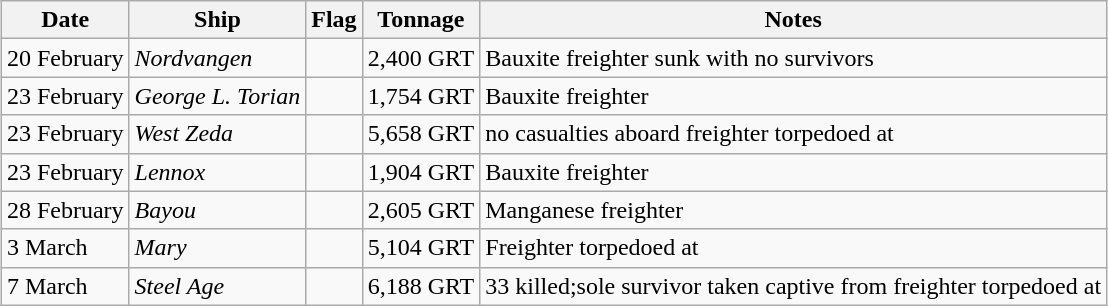<table class=wikitable style="margin:1em auto;">
<tr>
<th>Date</th>
<th>Ship</th>
<th>Flag</th>
<th>Tonnage</th>
<th>Notes</th>
</tr>
<tr>
<td>20 February</td>
<td><em>Nordvangen</em></td>
<td></td>
<td>2,400 GRT</td>
<td>Bauxite freighter sunk with no survivors</td>
</tr>
<tr>
<td>23 February</td>
<td><em>George L. Torian</em></td>
<td></td>
<td>1,754 GRT</td>
<td>Bauxite freighter</td>
</tr>
<tr>
<td>23 February</td>
<td><em>West Zeda</em></td>
<td></td>
<td>5,658 GRT</td>
<td>no casualties aboard freighter torpedoed at </td>
</tr>
<tr>
<td>23 February</td>
<td><em>Lennox</em></td>
<td></td>
<td>1,904 GRT</td>
<td>Bauxite freighter</td>
</tr>
<tr>
<td>28 February</td>
<td><em>Bayou</em></td>
<td></td>
<td>2,605 GRT</td>
<td>Manganese freighter</td>
</tr>
<tr>
<td>3 March</td>
<td><em>Mary</em></td>
<td></td>
<td>5,104 GRT</td>
<td>Freighter torpedoed at </td>
</tr>
<tr>
<td>7 March</td>
<td><em>Steel Age</em></td>
<td></td>
<td>6,188 GRT</td>
<td>33 killed;sole survivor taken captive from freighter torpedoed at </td>
</tr>
</table>
